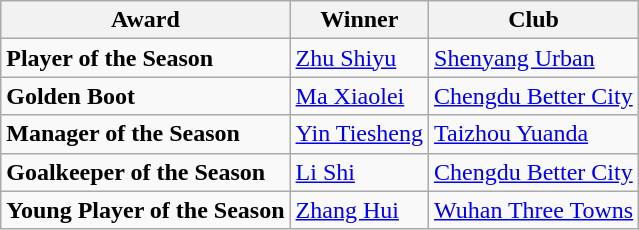<table class="wikitable">
<tr>
<th>Award</th>
<th>Winner</th>
<th>Club</th>
</tr>
<tr>
<td><strong>Player of the Season</strong></td>
<td> <a href='#'>Zhu Shiyu</a></td>
<td><a href='#'>Shenyang Urban</a></td>
</tr>
<tr>
<td><strong>Golden Boot</strong></td>
<td> <a href='#'>Ma Xiaolei</a></td>
<td><a href='#'>Chengdu Better City</a></td>
</tr>
<tr>
<td><strong>Manager of the Season</strong></td>
<td> <a href='#'>Yin Tiesheng</a></td>
<td><a href='#'>Taizhou Yuanda</a></td>
</tr>
<tr>
<td><strong>Goalkeeper of the Season</strong></td>
<td> <a href='#'>Li Shi</a></td>
<td><a href='#'>Chengdu Better City</a></td>
</tr>
<tr>
<td><strong>Young Player of the Season</strong></td>
<td> <a href='#'>Zhang Hui</a></td>
<td><a href='#'>Wuhan Three Towns</a></td>
</tr>
</table>
